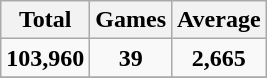<table class="wikitable">
<tr>
<th>Total</th>
<th>Games</th>
<th>Average</th>
</tr>
<tr>
<td align="center"><strong>103,960</strong></td>
<td align="center"><strong>39</strong></td>
<td align="center"><strong>2,665</strong></td>
</tr>
<tr>
</tr>
</table>
